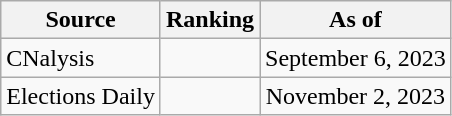<table class="wikitable" style="text-align:center">
<tr>
<th>Source</th>
<th>Ranking</th>
<th>As of</th>
</tr>
<tr>
<td align=left>CNalysis</td>
<td></td>
<td>September 6, 2023</td>
</tr>
<tr>
<td align=left>Elections Daily</td>
<td></td>
<td>November 2, 2023</td>
</tr>
</table>
